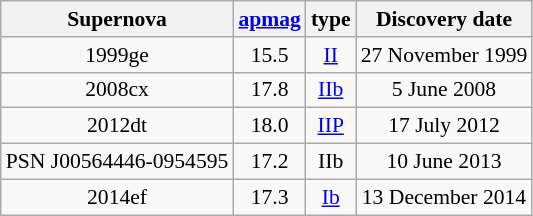<table class="wikitable sortable" style="text-align: center; font-size: 0.9em;">
<tr>
<th>Supernova</th>
<th><a href='#'>apmag</a></th>
<th>type</th>
<th>Discovery date</th>
</tr>
<tr>
<td>1999ge</td>
<td>15.5</td>
<td><a href='#'>II</a></td>
<td>27 November 1999</td>
</tr>
<tr>
<td>2008cx</td>
<td>17.8</td>
<td><a href='#'>IIb</a></td>
<td>5 June 2008</td>
</tr>
<tr>
<td>2012dt</td>
<td>18.0</td>
<td><a href='#'>IIP</a></td>
<td>17 July 2012</td>
</tr>
<tr>
<td>PSN J00564446-0954595</td>
<td>17.2</td>
<td>IIb</td>
<td>10 June 2013</td>
</tr>
<tr>
<td>2014ef</td>
<td>17.3</td>
<td><a href='#'>Ib</a></td>
<td>13 December 2014</td>
</tr>
</table>
